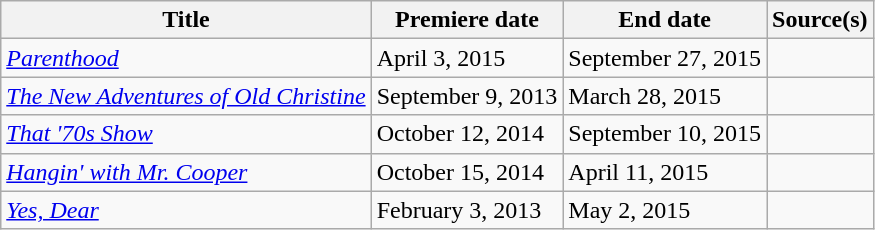<table class="wikitable sortable">
<tr>
<th>Title</th>
<th>Premiere date</th>
<th>End date</th>
<th>Source(s)</th>
</tr>
<tr>
<td><em><a href='#'>Parenthood</a></em></td>
<td>April 3, 2015</td>
<td>September 27, 2015</td>
<td></td>
</tr>
<tr>
<td><em><a href='#'>The New Adventures of Old Christine</a></em></td>
<td>September 9, 2013</td>
<td>March 28, 2015</td>
<td></td>
</tr>
<tr>
<td><em><a href='#'>That '70s Show</a></em></td>
<td>October 12, 2014</td>
<td>September 10, 2015</td>
<td></td>
</tr>
<tr>
<td><em><a href='#'>Hangin' with Mr. Cooper</a></em></td>
<td>October 15, 2014</td>
<td>April 11, 2015</td>
<td></td>
</tr>
<tr>
<td><em><a href='#'>Yes, Dear</a></em></td>
<td>February 3, 2013</td>
<td>May 2, 2015</td>
<td></td>
</tr>
</table>
